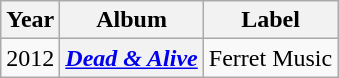<table class="wikitable plainrowheaders">
<tr>
<th>Year</th>
<th>Album</th>
<th>Label</th>
</tr>
<tr>
<td>2012</td>
<th scope="row"><em><a href='#'>Dead & Alive</a></em></th>
<td>Ferret Music</td>
</tr>
</table>
